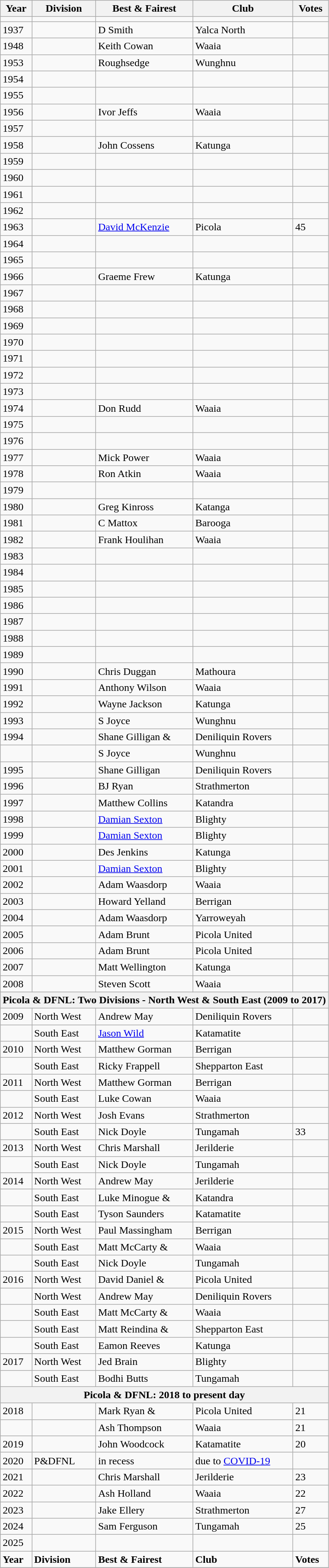<table class="wikitable collapsible collapsed nowrap">
<tr>
<th>Year</th>
<th>Division</th>
<th>Best & Fairest</th>
<th>Club</th>
<th>Votes</th>
</tr>
<tr>
<td></td>
<td></td>
<td></td>
<td></td>
<td></td>
</tr>
<tr>
<td>1937</td>
<td></td>
<td>D Smith</td>
<td>Yalca North</td>
<td></td>
</tr>
<tr>
<td>1948</td>
<td></td>
<td>Keith Cowan</td>
<td>Waaia</td>
<td></td>
</tr>
<tr>
<td>1953</td>
<td></td>
<td>Roughsedge</td>
<td>Wunghnu</td>
<td></td>
</tr>
<tr>
<td>1954</td>
<td></td>
<td></td>
<td></td>
<td></td>
</tr>
<tr>
<td>1955</td>
<td></td>
<td></td>
<td></td>
<td></td>
</tr>
<tr>
<td>1956</td>
<td></td>
<td>Ivor Jeffs</td>
<td>Waaia</td>
<td></td>
</tr>
<tr>
<td>1957</td>
<td></td>
<td></td>
<td></td>
<td></td>
</tr>
<tr>
<td>1958</td>
<td></td>
<td>John Cossens</td>
<td>Katunga</td>
<td></td>
</tr>
<tr>
<td>1959</td>
<td></td>
<td></td>
<td></td>
<td></td>
</tr>
<tr>
<td>1960</td>
<td></td>
<td></td>
<td></td>
<td></td>
</tr>
<tr>
<td>1961</td>
<td></td>
<td></td>
<td></td>
<td></td>
</tr>
<tr>
<td>1962</td>
<td></td>
<td></td>
<td></td>
<td></td>
</tr>
<tr>
<td>1963</td>
<td></td>
<td><a href='#'>David McKenzie</a></td>
<td>Picola</td>
<td>45</td>
</tr>
<tr>
<td>1964</td>
<td></td>
<td></td>
<td></td>
<td></td>
</tr>
<tr>
<td>1965</td>
<td></td>
<td></td>
<td></td>
<td></td>
</tr>
<tr>
<td>1966</td>
<td></td>
<td>Graeme Frew</td>
<td>Katunga</td>
<td></td>
</tr>
<tr>
<td>1967</td>
<td></td>
<td></td>
<td></td>
<td></td>
</tr>
<tr>
<td>1968</td>
<td></td>
<td></td>
<td></td>
<td></td>
</tr>
<tr>
<td>1969</td>
<td></td>
<td></td>
<td></td>
<td></td>
</tr>
<tr>
<td>1970</td>
<td></td>
<td></td>
<td></td>
<td></td>
</tr>
<tr>
<td>1971</td>
<td></td>
<td></td>
<td></td>
<td></td>
</tr>
<tr>
<td>1972</td>
<td></td>
<td></td>
<td></td>
<td></td>
</tr>
<tr>
<td>1973</td>
<td></td>
<td></td>
<td></td>
<td></td>
</tr>
<tr>
<td>1974</td>
<td></td>
<td>Don Rudd</td>
<td>Waaia</td>
<td></td>
</tr>
<tr>
<td>1975</td>
<td></td>
<td></td>
<td></td>
<td></td>
</tr>
<tr>
<td>1976</td>
<td></td>
<td></td>
<td></td>
<td></td>
</tr>
<tr>
<td>1977</td>
<td></td>
<td>Mick Power</td>
<td>Waaia</td>
<td></td>
</tr>
<tr>
<td>1978</td>
<td></td>
<td>Ron Atkin</td>
<td>Waaia</td>
<td></td>
</tr>
<tr>
<td>1979</td>
<td></td>
<td></td>
<td></td>
<td></td>
</tr>
<tr>
<td>1980</td>
<td></td>
<td>Greg Kinross</td>
<td>Katanga</td>
<td></td>
</tr>
<tr>
<td>1981</td>
<td></td>
<td>C Mattox</td>
<td>Barooga</td>
<td></td>
</tr>
<tr>
<td>1982</td>
<td></td>
<td>Frank Houlihan</td>
<td>Waaia</td>
<td></td>
</tr>
<tr>
<td>1983</td>
<td></td>
<td></td>
<td></td>
<td></td>
</tr>
<tr>
<td>1984</td>
<td></td>
<td></td>
<td></td>
<td></td>
</tr>
<tr>
<td>1985</td>
<td></td>
<td></td>
<td></td>
<td></td>
</tr>
<tr>
<td>1986</td>
<td></td>
<td></td>
<td></td>
<td></td>
</tr>
<tr>
<td>1987</td>
<td></td>
<td></td>
<td></td>
<td></td>
</tr>
<tr>
<td>1988</td>
<td></td>
<td></td>
<td></td>
<td></td>
</tr>
<tr>
<td>1989</td>
<td></td>
<td></td>
<td></td>
<td></td>
</tr>
<tr>
<td>1990</td>
<td></td>
<td>Chris Duggan</td>
<td>Mathoura</td>
<td></td>
</tr>
<tr>
<td>1991</td>
<td></td>
<td>Anthony Wilson</td>
<td>Waaia</td>
<td></td>
</tr>
<tr>
<td>1992</td>
<td></td>
<td>Wayne Jackson</td>
<td>Katunga</td>
<td></td>
</tr>
<tr>
<td>1993</td>
<td></td>
<td>S Joyce</td>
<td>Wunghnu</td>
<td></td>
</tr>
<tr>
<td>1994</td>
<td></td>
<td>Shane Gilligan &</td>
<td>Deniliquin Rovers</td>
<td></td>
</tr>
<tr>
<td></td>
<td></td>
<td>S Joyce</td>
<td>Wunghnu</td>
<td></td>
</tr>
<tr>
<td>1995</td>
<td></td>
<td>Shane Gilligan</td>
<td>Deniliquin Rovers</td>
<td></td>
</tr>
<tr>
<td>1996</td>
<td></td>
<td>BJ Ryan</td>
<td>Strathmerton</td>
<td></td>
</tr>
<tr>
<td>1997</td>
<td></td>
<td>Matthew Collins</td>
<td>Katandra</td>
<td></td>
</tr>
<tr>
<td>1998</td>
<td></td>
<td><a href='#'>Damian Sexton</a></td>
<td>Blighty</td>
<td></td>
</tr>
<tr>
<td>1999</td>
<td></td>
<td><a href='#'>Damian Sexton</a></td>
<td>Blighty</td>
<td></td>
</tr>
<tr>
<td>2000</td>
<td></td>
<td>Des Jenkins</td>
<td>Katunga</td>
<td></td>
</tr>
<tr>
<td>2001</td>
<td></td>
<td><a href='#'>Damian Sexton</a></td>
<td>Blighty</td>
<td></td>
</tr>
<tr>
<td>2002</td>
<td></td>
<td>Adam Waasdorp</td>
<td>Waaia</td>
<td></td>
</tr>
<tr>
<td>2003</td>
<td></td>
<td>Howard Yelland</td>
<td>Berrigan</td>
<td></td>
</tr>
<tr>
<td>2004</td>
<td></td>
<td>Adam Waasdorp</td>
<td>Yarroweyah</td>
<td></td>
</tr>
<tr>
<td>2005</td>
<td></td>
<td>Adam Brunt</td>
<td>Picola United</td>
<td></td>
</tr>
<tr>
<td>2006</td>
<td></td>
<td>Adam Brunt</td>
<td>Picola United</td>
<td></td>
</tr>
<tr>
<td>2007</td>
<td></td>
<td>Matt Wellington</td>
<td>Katunga</td>
<td></td>
</tr>
<tr>
<td>2008</td>
<td></td>
<td>Steven Scott</td>
<td>Waaia</td>
<td></td>
</tr>
<tr>
<th ! colspan= 5>Picola & DFNL: Two Divisions - North West & South East (2009 to 2017)</th>
</tr>
<tr>
<td>2009</td>
<td>North West</td>
<td>Andrew May</td>
<td>Deniliquin Rovers</td>
<td></td>
</tr>
<tr>
<td></td>
<td>South East</td>
<td><a href='#'>Jason Wild</a></td>
<td>Katamatite</td>
<td></td>
</tr>
<tr>
<td>2010</td>
<td>North West</td>
<td>Matthew Gorman</td>
<td>Berrigan</td>
<td></td>
</tr>
<tr>
<td></td>
<td>South East</td>
<td>Ricky Frappell</td>
<td>Shepparton East</td>
<td></td>
</tr>
<tr>
<td>2011</td>
<td>North West</td>
<td>Matthew Gorman</td>
<td>Berrigan</td>
<td></td>
</tr>
<tr>
<td></td>
<td>South East</td>
<td>Luke Cowan</td>
<td>Waaia</td>
<td></td>
</tr>
<tr>
<td>2012</td>
<td>North West</td>
<td>Josh Evans</td>
<td>Strathmerton</td>
<td></td>
</tr>
<tr>
<td></td>
<td>South East</td>
<td>Nick Doyle</td>
<td>Tungamah</td>
<td>33</td>
</tr>
<tr>
<td>2013</td>
<td>North West</td>
<td>Chris Marshall</td>
<td>Jerilderie</td>
<td></td>
</tr>
<tr>
<td></td>
<td>South East</td>
<td>Nick Doyle</td>
<td>Tungamah</td>
<td></td>
</tr>
<tr>
<td>2014</td>
<td>North West</td>
<td>Andrew May</td>
<td>Jerilderie</td>
<td></td>
</tr>
<tr>
<td></td>
<td>South East</td>
<td>Luke Minogue &</td>
<td>Katandra</td>
<td></td>
</tr>
<tr>
<td></td>
<td>South East</td>
<td>Tyson Saunders</td>
<td>Katamatite</td>
<td></td>
</tr>
<tr>
<td>2015</td>
<td>North West</td>
<td>Paul Massingham</td>
<td>Berrigan</td>
<td></td>
</tr>
<tr>
<td></td>
<td>South East</td>
<td>Matt McCarty &</td>
<td>Waaia</td>
<td></td>
</tr>
<tr>
<td></td>
<td>South East</td>
<td>Nick Doyle</td>
<td>Tungamah</td>
<td></td>
</tr>
<tr>
<td>2016</td>
<td>North West</td>
<td>David Daniel &</td>
<td>Picola United</td>
<td></td>
</tr>
<tr>
<td></td>
<td>North West</td>
<td>Andrew May</td>
<td>Deniliquin Rovers</td>
<td></td>
</tr>
<tr>
<td></td>
<td>South East</td>
<td>Matt McCarty &</td>
<td>Waaia</td>
<td></td>
</tr>
<tr>
<td></td>
<td>South East</td>
<td>Matt Reindina &</td>
<td>Shepparton East</td>
<td></td>
</tr>
<tr>
<td></td>
<td>South East</td>
<td>Eamon Reeves</td>
<td>Katunga</td>
<td></td>
</tr>
<tr>
<td>2017</td>
<td>North West</td>
<td>Jed Brain</td>
<td>Blighty</td>
<td></td>
</tr>
<tr>
<td></td>
<td>South East</td>
<td>Bodhi Butts</td>
<td>Tungamah</td>
<td></td>
</tr>
<tr>
<th ! colspan= 5>Picola & DFNL: 2018 to present day</th>
</tr>
<tr>
<td>2018</td>
<td></td>
<td>Mark Ryan &</td>
<td>Picola United</td>
<td>21</td>
</tr>
<tr>
<td></td>
<td></td>
<td>Ash Thompson</td>
<td>Waaia</td>
<td>21</td>
</tr>
<tr>
<td>2019</td>
<td></td>
<td>John Woodcock</td>
<td>Katamatite</td>
<td>20</td>
</tr>
<tr>
<td>2020</td>
<td>P&DFNL</td>
<td>in recess</td>
<td>due to <a href='#'>COVID-19</a></td>
<td></td>
</tr>
<tr>
<td>2021</td>
<td></td>
<td>Chris Marshall</td>
<td>Jerilderie</td>
<td>23</td>
</tr>
<tr>
<td>2022</td>
<td></td>
<td>Ash Holland</td>
<td>Waaia</td>
<td>22</td>
</tr>
<tr>
<td>2023</td>
<td></td>
<td>Jake Ellery</td>
<td>Strathmerton</td>
<td>27</td>
</tr>
<tr>
<td>2024</td>
<td></td>
<td>Sam Ferguson</td>
<td>Tungamah</td>
<td>25</td>
</tr>
<tr>
<td>2025</td>
<td></td>
<td></td>
<td></td>
<td></td>
</tr>
<tr>
<td><strong>Year</strong></td>
<td><strong>Division</strong></td>
<td><strong>Best & Fairest</strong></td>
<td><strong>Club</strong></td>
<td><strong>Votes</strong></td>
</tr>
<tr>
</tr>
</table>
